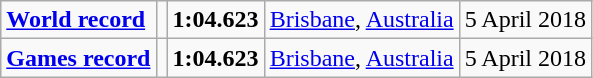<table class="wikitable">
<tr>
<td><a href='#'><strong>World record</strong></a></td>
<td></td>
<td><strong>1:04.623</strong></td>
<td><a href='#'>Brisbane</a>, <a href='#'>Australia</a></td>
<td>5 April 2018</td>
</tr>
<tr>
<td><a href='#'><strong>Games record</strong></a></td>
<td></td>
<td><strong>1:04.623</strong></td>
<td><a href='#'>Brisbane</a>, <a href='#'>Australia</a></td>
<td>5 April 2018</td>
</tr>
</table>
